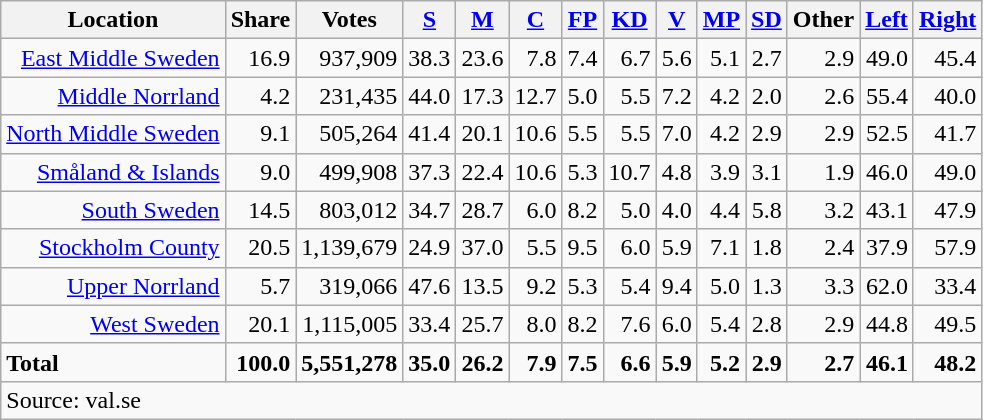<table class="wikitable sortable" style=text-align:right>
<tr>
<th>Location</th>
<th>Share</th>
<th>Votes</th>
<th><a href='#'>S</a></th>
<th><a href='#'>M</a></th>
<th><a href='#'>C</a></th>
<th><a href='#'>FP</a></th>
<th><a href='#'>KD</a></th>
<th><a href='#'>V</a></th>
<th><a href='#'>MP</a></th>
<th><a href='#'>SD</a></th>
<th>Other</th>
<th><a href='#'>Left</a></th>
<th><a href='#'>Right</a></th>
</tr>
<tr>
<td><a href='#'>East Middle Sweden</a></td>
<td>16.9</td>
<td>937,909</td>
<td>38.3</td>
<td>23.6</td>
<td>7.8</td>
<td>7.4</td>
<td>6.7</td>
<td>5.6</td>
<td>5.1</td>
<td>2.7</td>
<td>2.9</td>
<td>49.0</td>
<td>45.4</td>
</tr>
<tr>
<td><a href='#'>Middle Norrland</a></td>
<td>4.2</td>
<td>231,435</td>
<td>44.0</td>
<td>17.3</td>
<td>12.7</td>
<td>5.0</td>
<td>5.5</td>
<td>7.2</td>
<td>4.2</td>
<td>2.0</td>
<td>2.6</td>
<td>55.4</td>
<td>40.0</td>
</tr>
<tr>
<td><a href='#'>North Middle Sweden</a></td>
<td>9.1</td>
<td>505,264</td>
<td>41.4</td>
<td>20.1</td>
<td>10.6</td>
<td>5.5</td>
<td>5.5</td>
<td>7.0</td>
<td>4.2</td>
<td>2.9</td>
<td>2.9</td>
<td>52.5</td>
<td>41.7</td>
</tr>
<tr>
<td><a href='#'>Småland & Islands</a></td>
<td>9.0</td>
<td>499,908</td>
<td>37.3</td>
<td>22.4</td>
<td>10.6</td>
<td>5.3</td>
<td>10.7</td>
<td>4.8</td>
<td>3.9</td>
<td>3.1</td>
<td>1.9</td>
<td>46.0</td>
<td>49.0</td>
</tr>
<tr>
<td><a href='#'>South Sweden</a></td>
<td>14.5</td>
<td>803,012</td>
<td>34.7</td>
<td>28.7</td>
<td>6.0</td>
<td>8.2</td>
<td>5.0</td>
<td>4.0</td>
<td>4.4</td>
<td>5.8</td>
<td>3.2</td>
<td>43.1</td>
<td>47.9</td>
</tr>
<tr>
<td><a href='#'>Stockholm County</a></td>
<td>20.5</td>
<td>1,139,679</td>
<td>24.9</td>
<td>37.0</td>
<td>5.5</td>
<td>9.5</td>
<td>6.0</td>
<td>5.9</td>
<td>7.1</td>
<td>1.8</td>
<td>2.4</td>
<td>37.9</td>
<td>57.9</td>
</tr>
<tr>
<td><a href='#'>Upper Norrland</a></td>
<td>5.7</td>
<td>319,066</td>
<td>47.6</td>
<td>13.5</td>
<td>9.2</td>
<td>5.3</td>
<td>5.4</td>
<td>9.4</td>
<td>5.0</td>
<td>1.3</td>
<td>3.3</td>
<td>62.0</td>
<td>33.4</td>
</tr>
<tr>
<td><a href='#'>West Sweden</a></td>
<td>20.1</td>
<td>1,115,005</td>
<td>33.4</td>
<td>25.7</td>
<td>8.0</td>
<td>8.2</td>
<td>7.6</td>
<td>6.0</td>
<td>5.4</td>
<td>2.8</td>
<td>2.9</td>
<td>44.8</td>
<td>49.5</td>
</tr>
<tr>
<td align=left><strong>Total</strong></td>
<td><strong>100.0</strong></td>
<td><strong>5,551,278</strong></td>
<td><strong>35.0</strong></td>
<td><strong>26.2</strong></td>
<td><strong>7.9</strong></td>
<td><strong>7.5</strong></td>
<td><strong>6.6</strong></td>
<td><strong>5.9</strong></td>
<td><strong>5.2</strong></td>
<td><strong>2.9</strong></td>
<td><strong>2.7</strong></td>
<td><strong>46.1</strong></td>
<td><strong>48.2</strong></td>
</tr>
<tr>
<td align=left colspan=14>Source: val.se </td>
</tr>
</table>
